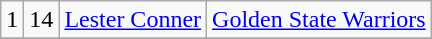<table class="wikitable">
<tr align="center" bgcolor="">
<td>1</td>
<td>14</td>
<td><a href='#'>Lester Conner</a></td>
<td><a href='#'>Golden State Warriors</a></td>
</tr>
<tr align="center" bgcolor="">
</tr>
</table>
